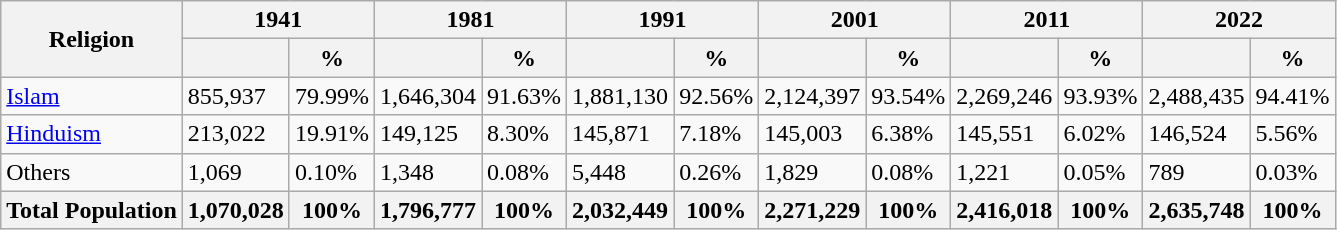<table class="wikitable sortable">
<tr>
<th rowspan="2">Religion</th>
<th colspan="2">1941</th>
<th colspan="2">1981</th>
<th colspan="2">1991</th>
<th colspan="2">2001</th>
<th colspan="2">2011</th>
<th colspan="2">2022</th>
</tr>
<tr>
<th></th>
<th>%</th>
<th></th>
<th>%</th>
<th></th>
<th>%</th>
<th></th>
<th>%</th>
<th></th>
<th>%</th>
<th></th>
<th>%</th>
</tr>
<tr>
<td><a href='#'>Islam</a> </td>
<td>855,937</td>
<td>79.99%</td>
<td>1,646,304</td>
<td>91.63%</td>
<td>1,881,130</td>
<td>92.56%</td>
<td>2,124,397</td>
<td>93.54%</td>
<td>2,269,246</td>
<td>93.93%</td>
<td>2,488,435</td>
<td>94.41%</td>
</tr>
<tr>
<td><a href='#'>Hinduism</a> </td>
<td>213,022</td>
<td>19.91%</td>
<td>149,125</td>
<td>8.30%</td>
<td>145,871</td>
<td>7.18%</td>
<td>145,003</td>
<td>6.38%</td>
<td>145,551</td>
<td>6.02%</td>
<td>146,524</td>
<td>5.56%</td>
</tr>
<tr>
<td>Others</td>
<td>1,069</td>
<td>0.10%</td>
<td>1,348</td>
<td>0.08%</td>
<td>5,448</td>
<td>0.26%</td>
<td>1,829</td>
<td>0.08%</td>
<td>1,221</td>
<td>0.05%</td>
<td>789</td>
<td>0.03%</td>
</tr>
<tr>
<th>Total Population</th>
<th>1,070,028</th>
<th>100%</th>
<th>1,796,777</th>
<th>100%</th>
<th>2,032,449</th>
<th>100%</th>
<th>2,271,229</th>
<th>100%</th>
<th>2,416,018</th>
<th>100%</th>
<th>2,635,748</th>
<th>100%</th>
</tr>
</table>
